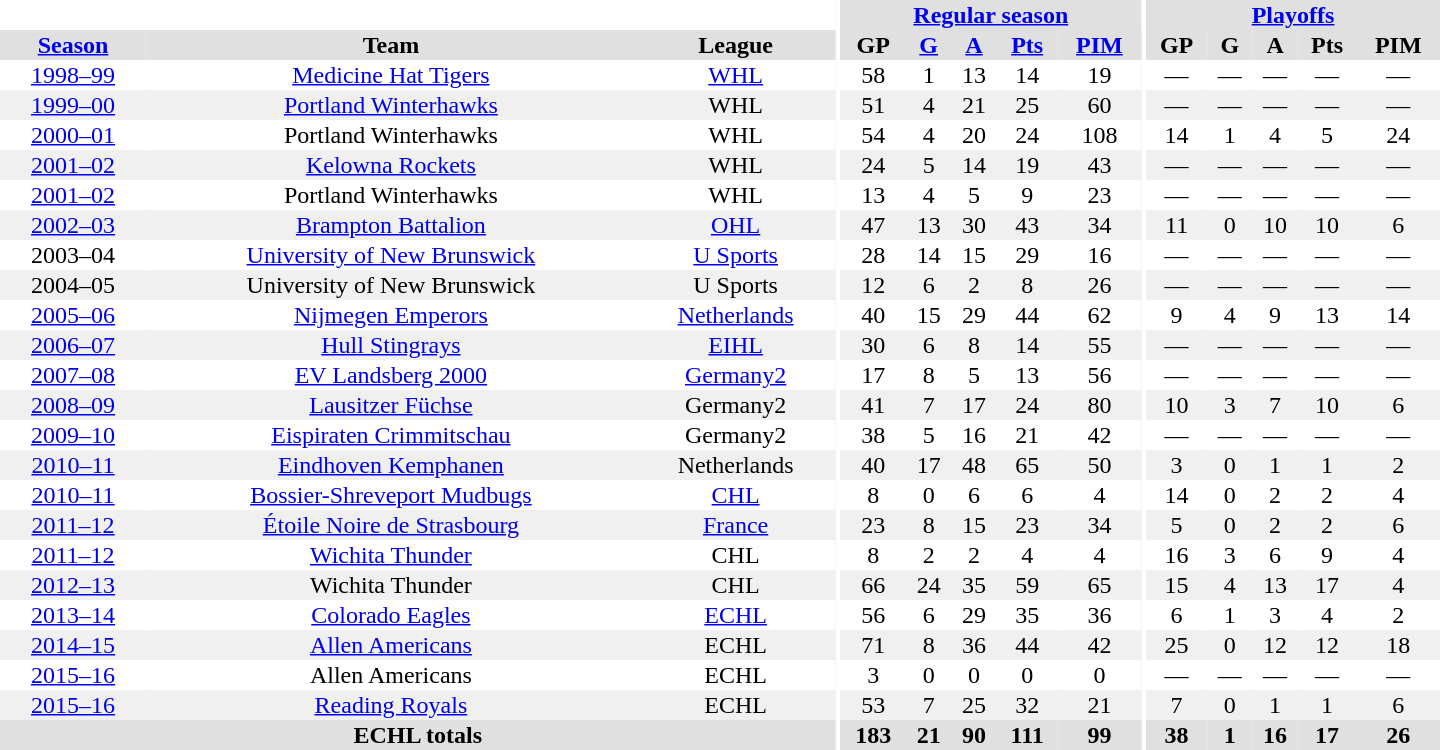<table border="0" cellpadding="1" cellspacing="0" style="text-align:center; width:60em">
<tr bgcolor="#e0e0e0">
<th colspan="3" bgcolor="#ffffff"></th>
<th rowspan="99" bgcolor="#ffffff"></th>
<th colspan="5"><a href='#'>Regular season</a></th>
<th rowspan="99" bgcolor="#ffffff"></th>
<th colspan="5"><a href='#'>Playoffs</a></th>
</tr>
<tr bgcolor="#e0e0e0">
<th><a href='#'>Season</a></th>
<th>Team</th>
<th>League</th>
<th>GP</th>
<th><a href='#'>G</a></th>
<th><a href='#'>A</a></th>
<th><a href='#'>Pts</a></th>
<th><a href='#'>PIM</a></th>
<th>GP</th>
<th>G</th>
<th>A</th>
<th>Pts</th>
<th>PIM</th>
</tr>
<tr>
<td><a href='#'>1998–99</a></td>
<td><a href='#'>Medicine Hat Tigers</a></td>
<td><a href='#'>WHL</a></td>
<td>58</td>
<td>1</td>
<td>13</td>
<td>14</td>
<td>19</td>
<td>—</td>
<td>—</td>
<td>—</td>
<td>—</td>
<td>—</td>
</tr>
<tr bgcolor="#f0f0f0">
<td><a href='#'>1999–00</a></td>
<td><a href='#'>Portland Winterhawks</a></td>
<td>WHL</td>
<td>51</td>
<td>4</td>
<td>21</td>
<td>25</td>
<td>60</td>
<td>—</td>
<td>—</td>
<td>—</td>
<td>—</td>
<td>—</td>
</tr>
<tr>
<td><a href='#'>2000–01</a></td>
<td>Portland Winterhawks</td>
<td>WHL</td>
<td>54</td>
<td>4</td>
<td>20</td>
<td>24</td>
<td>108</td>
<td>14</td>
<td>1</td>
<td>4</td>
<td>5</td>
<td>24</td>
</tr>
<tr bgcolor="#f0f0f0">
<td><a href='#'>2001–02</a></td>
<td><a href='#'>Kelowna Rockets</a></td>
<td>WHL</td>
<td>24</td>
<td>5</td>
<td>14</td>
<td>19</td>
<td>43</td>
<td>—</td>
<td>—</td>
<td>—</td>
<td>—</td>
<td>—</td>
</tr>
<tr>
<td><a href='#'>2001–02</a></td>
<td>Portland Winterhawks</td>
<td>WHL</td>
<td>13</td>
<td>4</td>
<td>5</td>
<td>9</td>
<td>23</td>
<td>—</td>
<td>—</td>
<td>—</td>
<td>—</td>
<td>—</td>
</tr>
<tr bgcolor="#f0f0f0">
<td><a href='#'>2002–03</a></td>
<td><a href='#'>Brampton Battalion</a></td>
<td><a href='#'>OHL</a></td>
<td>47</td>
<td>13</td>
<td>30</td>
<td>43</td>
<td>34</td>
<td>11</td>
<td>0</td>
<td>10</td>
<td>10</td>
<td>6</td>
</tr>
<tr>
<td>2003–04</td>
<td><a href='#'>University of New Brunswick</a></td>
<td><a href='#'>U Sports</a></td>
<td>28</td>
<td>14</td>
<td>15</td>
<td>29</td>
<td>16</td>
<td>—</td>
<td>—</td>
<td>—</td>
<td>—</td>
<td>—</td>
</tr>
<tr bgcolor="#f0f0f0">
<td>2004–05</td>
<td>University of New Brunswick</td>
<td>U Sports</td>
<td>12</td>
<td>6</td>
<td>2</td>
<td>8</td>
<td>26</td>
<td>—</td>
<td>—</td>
<td>—</td>
<td>—</td>
<td>—</td>
</tr>
<tr>
<td><a href='#'>2005–06</a></td>
<td><a href='#'>Nijmegen Emperors</a></td>
<td><a href='#'>Netherlands</a></td>
<td>40</td>
<td>15</td>
<td>29</td>
<td>44</td>
<td>62</td>
<td>9</td>
<td>4</td>
<td>9</td>
<td>13</td>
<td>14</td>
</tr>
<tr bgcolor="#f0f0f0">
<td><a href='#'>2006–07</a></td>
<td><a href='#'>Hull Stingrays</a></td>
<td><a href='#'>EIHL</a></td>
<td>30</td>
<td>6</td>
<td>8</td>
<td>14</td>
<td>55</td>
<td>—</td>
<td>—</td>
<td>—</td>
<td>—</td>
<td>—</td>
</tr>
<tr>
<td><a href='#'>2007–08</a></td>
<td><a href='#'>EV Landsberg 2000</a></td>
<td><a href='#'>Germany2</a></td>
<td>17</td>
<td>8</td>
<td>5</td>
<td>13</td>
<td>56</td>
<td>—</td>
<td>—</td>
<td>—</td>
<td>—</td>
<td>—</td>
</tr>
<tr bgcolor="#f0f0f0">
<td><a href='#'>2008–09</a></td>
<td><a href='#'>Lausitzer Füchse</a></td>
<td>Germany2</td>
<td>41</td>
<td>7</td>
<td>17</td>
<td>24</td>
<td>80</td>
<td>10</td>
<td>3</td>
<td>7</td>
<td>10</td>
<td>6</td>
</tr>
<tr>
<td><a href='#'>2009–10</a></td>
<td><a href='#'>Eispiraten Crimmitschau</a></td>
<td>Germany2</td>
<td>38</td>
<td>5</td>
<td>16</td>
<td>21</td>
<td>42</td>
<td>—</td>
<td>—</td>
<td>—</td>
<td>—</td>
<td>—</td>
</tr>
<tr bgcolor="#f0f0f0">
<td><a href='#'>2010–11</a></td>
<td><a href='#'>Eindhoven Kemphanen</a></td>
<td>Netherlands</td>
<td>40</td>
<td>17</td>
<td>48</td>
<td>65</td>
<td>50</td>
<td>3</td>
<td>0</td>
<td>1</td>
<td>1</td>
<td>2</td>
</tr>
<tr>
<td><a href='#'>2010–11</a></td>
<td><a href='#'>Bossier-Shreveport Mudbugs</a></td>
<td><a href='#'>CHL</a></td>
<td>8</td>
<td>0</td>
<td>6</td>
<td>6</td>
<td>4</td>
<td>14</td>
<td>0</td>
<td>2</td>
<td>2</td>
<td>4</td>
</tr>
<tr bgcolor="#f0f0f0">
<td><a href='#'>2011–12</a></td>
<td><a href='#'>Étoile Noire de Strasbourg</a></td>
<td><a href='#'>France</a></td>
<td>23</td>
<td>8</td>
<td>15</td>
<td>23</td>
<td>34</td>
<td>5</td>
<td>0</td>
<td>2</td>
<td>2</td>
<td>6</td>
</tr>
<tr>
<td><a href='#'>2011–12</a></td>
<td><a href='#'>Wichita Thunder</a></td>
<td>CHL</td>
<td>8</td>
<td>2</td>
<td>2</td>
<td>4</td>
<td>4</td>
<td>16</td>
<td>3</td>
<td>6</td>
<td>9</td>
<td>4</td>
</tr>
<tr bgcolor="#f0f0f0">
<td><a href='#'>2012–13</a></td>
<td>Wichita Thunder</td>
<td>CHL</td>
<td>66</td>
<td>24</td>
<td>35</td>
<td>59</td>
<td>65</td>
<td>15</td>
<td>4</td>
<td>13</td>
<td>17</td>
<td>4</td>
</tr>
<tr>
<td><a href='#'>2013–14</a></td>
<td><a href='#'>Colorado Eagles</a></td>
<td><a href='#'>ECHL</a></td>
<td>56</td>
<td>6</td>
<td>29</td>
<td>35</td>
<td>36</td>
<td>6</td>
<td>1</td>
<td>3</td>
<td>4</td>
<td>2</td>
</tr>
<tr bgcolor="#f0f0f0">
<td><a href='#'>2014–15</a></td>
<td><a href='#'>Allen Americans</a></td>
<td>ECHL</td>
<td>71</td>
<td>8</td>
<td>36</td>
<td>44</td>
<td>42</td>
<td>25</td>
<td>0</td>
<td>12</td>
<td>12</td>
<td>18</td>
</tr>
<tr>
<td><a href='#'>2015–16</a></td>
<td>Allen Americans</td>
<td>ECHL</td>
<td>3</td>
<td>0</td>
<td>0</td>
<td>0</td>
<td>0</td>
<td>—</td>
<td>—</td>
<td>—</td>
<td>—</td>
<td>—</td>
</tr>
<tr bgcolor="#f0f0f0">
<td><a href='#'>2015–16</a></td>
<td><a href='#'>Reading Royals</a></td>
<td>ECHL</td>
<td>53</td>
<td>7</td>
<td>25</td>
<td>32</td>
<td>21</td>
<td>7</td>
<td>0</td>
<td>1</td>
<td>1</td>
<td>6</td>
</tr>
<tr>
</tr>
<tr ALIGN="center" bgcolor="#e0e0e0">
<th colspan="3">ECHL totals</th>
<th ALIGN="center">183</th>
<th ALIGN="center">21</th>
<th ALIGN="center">90</th>
<th ALIGN="center">111</th>
<th ALIGN="center">99</th>
<th ALIGN="center">38</th>
<th ALIGN="center">1</th>
<th ALIGN="center">16</th>
<th ALIGN="center">17</th>
<th ALIGN="center">26</th>
</tr>
</table>
